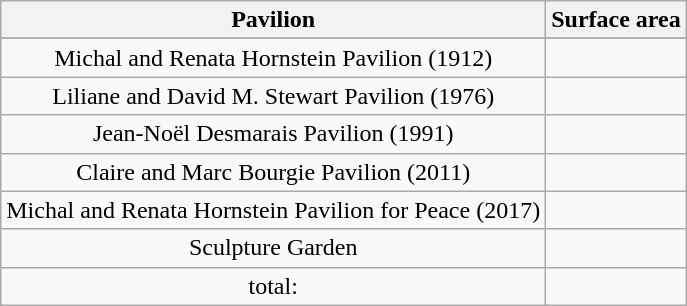<table class="wikitable" style="text-align:center; border-collapse: collapse">
<tr ->
<th>Pavilion</th>
<th>Surface area</th>
</tr>
<tr - style="background:Light Grey">
</tr>
<tr ->
<td>Michal and Renata Hornstein Pavilion (1912)</td>
<td></td>
</tr>
<tr ->
<td>Liliane and David M. Stewart Pavilion (1976)</td>
<td></td>
</tr>
<tr ->
<td>Jean-Noël Desmarais Pavilion (1991)</td>
<td></td>
</tr>
<tr ->
<td>Claire and Marc Bourgie Pavilion (2011)</td>
<td></td>
</tr>
<tr ->
<td>Michal and Renata Hornstein Pavilion for Peace (2017)</td>
<td></td>
</tr>
<tr ->
<td>Sculpture Garden</td>
<td></td>
</tr>
<tr ->
<td>total:</td>
<td></td>
</tr>
</table>
